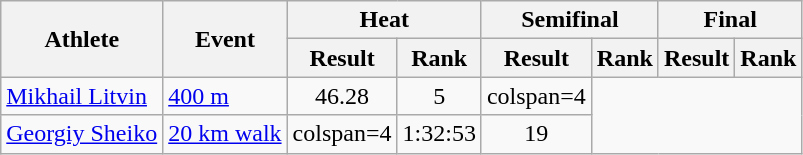<table class="wikitable">
<tr>
<th rowspan="2">Athlete</th>
<th rowspan="2">Event</th>
<th colspan="2">Heat</th>
<th colspan="2">Semifinal</th>
<th colspan="2">Final</th>
</tr>
<tr>
<th>Result</th>
<th>Rank</th>
<th>Result</th>
<th>Rank</th>
<th>Result</th>
<th>Rank</th>
</tr>
<tr style=text-align:center>
<td style=text-align:left><a href='#'>Mikhail Litvin</a></td>
<td style=text-align:left><a href='#'>400 m</a></td>
<td>46.28</td>
<td>5</td>
<td>colspan=4 </td>
</tr>
<tr style=text-align:center>
<td style=text-align:left><a href='#'>Georgiy Sheiko</a></td>
<td style=text-align:left><a href='#'>20 km walk</a></td>
<td>colspan=4 </td>
<td>1:32:53</td>
<td>19</td>
</tr>
</table>
